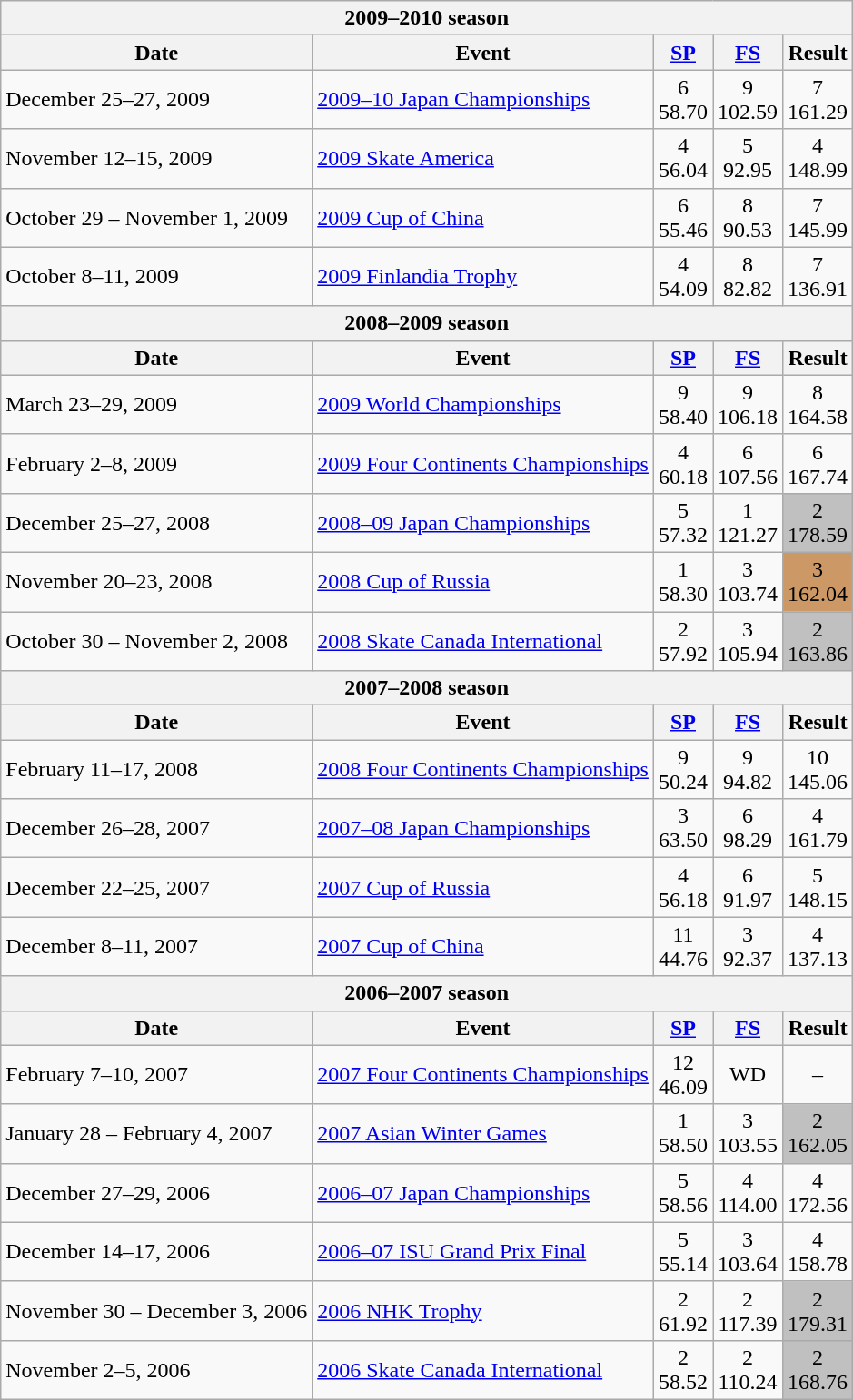<table class="wikitable">
<tr>
<th colspan="5">2009–2010 season</th>
</tr>
<tr>
<th>Date</th>
<th>Event</th>
<th><a href='#'>SP</a></th>
<th><a href='#'>FS</a></th>
<th>Result</th>
</tr>
<tr>
<td>December 25–27, 2009</td>
<td><a href='#'>2009–10 Japan Championships</a></td>
<td align="center">6 <br> 58.70</td>
<td align="center">9 <br> 102.59</td>
<td align="center">7 <br> 161.29</td>
</tr>
<tr>
<td>November 12–15, 2009</td>
<td><a href='#'>2009 Skate America</a></td>
<td align="center">4 <br> 56.04</td>
<td align="center">5 <br> 92.95</td>
<td align="center">4 <br> 148.99</td>
</tr>
<tr>
<td>October 29 – November 1, 2009</td>
<td><a href='#'>2009 Cup of China</a></td>
<td align="center">6 <br> 55.46</td>
<td align="center">8 <br> 90.53</td>
<td align="center">7 <br> 145.99</td>
</tr>
<tr>
<td>October 8–11, 2009</td>
<td><a href='#'>2009 Finlandia Trophy</a></td>
<td align="center">4 <br> 54.09</td>
<td align="center">8 <br> 82.82</td>
<td align="center">7 <br> 136.91</td>
</tr>
<tr>
<th colspan="5">2008–2009 season</th>
</tr>
<tr>
<th>Date</th>
<th>Event</th>
<th><a href='#'>SP</a></th>
<th><a href='#'>FS</a></th>
<th>Result</th>
</tr>
<tr>
<td>March 23–29, 2009</td>
<td><a href='#'>2009 World Championships</a></td>
<td align="center">9 <br> 58.40</td>
<td align="center">9 <br> 106.18</td>
<td align="center">8 <br> 164.58</td>
</tr>
<tr>
<td>February 2–8, 2009</td>
<td><a href='#'>2009 Four Continents Championships</a></td>
<td align="center">4 <br> 60.18</td>
<td align="center">6 <br> 107.56</td>
<td align="center">6 <br> 167.74</td>
</tr>
<tr>
<td>December 25–27, 2008</td>
<td><a href='#'>2008–09 Japan Championships</a></td>
<td align="center">5 <br> 57.32</td>
<td align="center">1 <br> 121.27</td>
<td align="center" bgcolor="silver">2 <br> 178.59</td>
</tr>
<tr>
<td>November 20–23, 2008</td>
<td><a href='#'>2008 Cup of Russia</a></td>
<td align="center">1 <br> 58.30</td>
<td align="center">3 <br> 103.74</td>
<td align="center" bgcolor="cc9966">3 <br> 162.04</td>
</tr>
<tr>
<td>October 30 – November 2, 2008</td>
<td><a href='#'>2008 Skate Canada International</a></td>
<td align="center">2 <br> 57.92</td>
<td align="center">3 <br> 105.94</td>
<td align="center" bgcolor="silver">2 <br> 163.86</td>
</tr>
<tr>
<th colspan="5">2007–2008 season</th>
</tr>
<tr>
<th>Date</th>
<th>Event</th>
<th><a href='#'>SP</a></th>
<th><a href='#'>FS</a></th>
<th>Result</th>
</tr>
<tr>
<td>February 11–17, 2008</td>
<td><a href='#'>2008 Four Continents Championships</a></td>
<td align="center">9 <br> 50.24</td>
<td align="center">9 <br> 94.82</td>
<td align="center">10 <br> 145.06</td>
</tr>
<tr>
<td>December 26–28, 2007</td>
<td><a href='#'>2007–08 Japan Championships</a></td>
<td align="center">3 <br> 63.50</td>
<td align="center">6 <br> 98.29</td>
<td align="center">4 <br> 161.79</td>
</tr>
<tr>
<td>December 22–25, 2007</td>
<td><a href='#'>2007 Cup of Russia</a></td>
<td align="center">4 <br> 56.18</td>
<td align="center">6 <br> 91.97</td>
<td align="center">5 <br> 148.15</td>
</tr>
<tr>
<td>December 8–11, 2007</td>
<td><a href='#'>2007 Cup of China</a></td>
<td align="center">11 <br> 44.76</td>
<td align="center">3 <br> 92.37</td>
<td align="center">4 <br> 137.13</td>
</tr>
<tr>
<th colspan="5">2006–2007 season</th>
</tr>
<tr>
<th>Date</th>
<th>Event</th>
<th><a href='#'>SP</a></th>
<th><a href='#'>FS</a></th>
<th>Result</th>
</tr>
<tr>
<td>February 7–10, 2007</td>
<td><a href='#'>2007 Four Continents Championships</a></td>
<td align="center">12 <br>46.09</td>
<td align="center">WD</td>
<td align="center">–</td>
</tr>
<tr>
<td>January 28 – February 4, 2007</td>
<td><a href='#'>2007 Asian Winter Games</a></td>
<td align="center">1 <br> 58.50</td>
<td align="center">3 <br> 103.55</td>
<td align="center" bgcolor="silver">2 <br> 162.05</td>
</tr>
<tr>
<td>December 27–29, 2006</td>
<td><a href='#'>2006–07 Japan Championships</a></td>
<td align="center">5 <br> 58.56</td>
<td align="center">4 <br> 114.00</td>
<td align="center">4 <br> 172.56</td>
</tr>
<tr>
<td>December 14–17, 2006</td>
<td><a href='#'>2006–07 ISU Grand Prix Final</a></td>
<td align="center">5 <br> 55.14</td>
<td align="center">3 <br> 103.64</td>
<td align="center">4 <br> 158.78</td>
</tr>
<tr>
<td>November 30 – December 3, 2006</td>
<td><a href='#'>2006 NHK Trophy</a></td>
<td align="center">2 <br> 61.92</td>
<td align="center">2 <br> 117.39</td>
<td align="center" bgcolor="silver">2 <br> 179.31</td>
</tr>
<tr>
<td>November 2–5, 2006</td>
<td><a href='#'>2006 Skate Canada International</a></td>
<td align="center">2 <br> 58.52</td>
<td align="center">2 <br> 110.24</td>
<td align="center" bgcolor="silver">2 <br> 168.76</td>
</tr>
</table>
